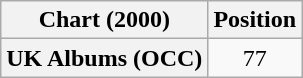<table class="wikitable plainrowheaders" style="text-align:center">
<tr>
<th scope="col">Chart (2000)</th>
<th scope="col">Position</th>
</tr>
<tr>
<th scope="row">UK Albums (OCC)</th>
<td>77</td>
</tr>
</table>
